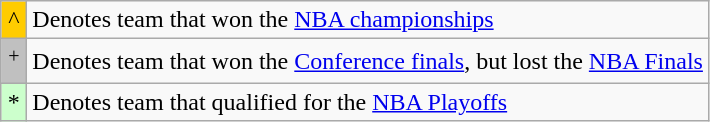<table class="wikitable">
<tr>
<td bgcolor=#FFCC00 align=center width=10px>^</td>
<td>Denotes team that won the <a href='#'>NBA championships</a></td>
</tr>
<tr>
<td bgcolor=#C0C0C0 align=center width=10px><sup>+</sup></td>
<td>Denotes team that won the <a href='#'>Conference finals</a>, but lost the <a href='#'>NBA Finals</a></td>
</tr>
<tr>
<td bgcolor=#CCFFCC align=center width=10px>*</td>
<td>Denotes team that qualified for the <a href='#'>NBA Playoffs</a></td>
</tr>
</table>
